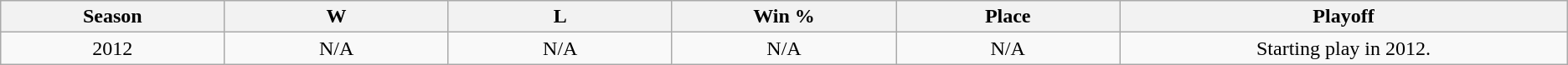<table class="wikitable">
<tr>
<th bgcolor="#DDDDFF" width="5%">Season</th>
<th bgcolor="#DDDDFF" width="5%">W</th>
<th bgcolor="#DDDDFF" width="5%">L</th>
<th bgcolor="#DDDDFF" width="5%">Win %</th>
<th bgcolor="#DDDDFF" width="5%">Place</th>
<th bgcolor="#DDDDFF" width="10%">Playoff</th>
</tr>
<tr align=center>
<td>2012</td>
<td>N/A</td>
<td>N/A</td>
<td>N/A</td>
<td>N/A</td>
<td>Starting play in 2012.</td>
</tr>
</table>
